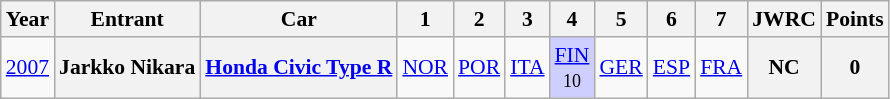<table class="wikitable" border="1" style="text-align:center; font-size:90%;">
<tr>
<th>Year</th>
<th>Entrant</th>
<th>Car</th>
<th>1</th>
<th>2</th>
<th>3</th>
<th>4</th>
<th>5</th>
<th>6</th>
<th>7</th>
<th>JWRC</th>
<th>Points</th>
</tr>
<tr>
<td><a href='#'>2007</a></td>
<th>Jarkko Nikara</th>
<th><a href='#'>Honda Civic Type R</a></th>
<td><a href='#'>NOR</a></td>
<td><a href='#'>POR</a></td>
<td><a href='#'>ITA</a></td>
<td style="background:#CFCFFF;"><a href='#'>FIN</a><br><small>10</small></td>
<td><a href='#'>GER</a></td>
<td><a href='#'>ESP</a></td>
<td><a href='#'>FRA</a></td>
<th>NC</th>
<th>0</th>
</tr>
</table>
